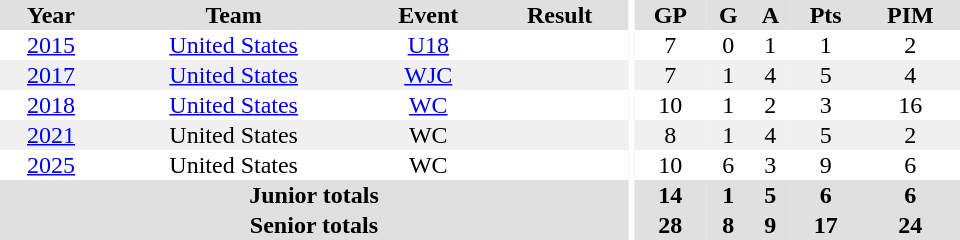<table border="0" cellpadding="1" cellspacing="0" ID="Table3" style="text-align:center; width:40em;">
<tr bgcolor="#e0e0e0">
<th>Year</th>
<th>Team</th>
<th>Event</th>
<th>Result</th>
<th rowspan="99" bgcolor="#ffffff"></th>
<th>GP</th>
<th>G</th>
<th>A</th>
<th>Pts</th>
<th>PIM</th>
</tr>
<tr>
<td><a href='#'>2015</a></td>
<td><a href='#'>United States</a></td>
<td><a href='#'>U18</a></td>
<td></td>
<td>7</td>
<td>0</td>
<td>1</td>
<td>1</td>
<td>2</td>
</tr>
<tr bgcolor="#f0f0f0">
<td><a href='#'>2017</a></td>
<td><a href='#'>United States</a></td>
<td><a href='#'>WJC</a></td>
<td></td>
<td>7</td>
<td>1</td>
<td>4</td>
<td>5</td>
<td>4</td>
</tr>
<tr>
<td><a href='#'>2018</a></td>
<td><a href='#'>United States</a></td>
<td><a href='#'>WC</a></td>
<td></td>
<td>10</td>
<td>1</td>
<td>2</td>
<td>3</td>
<td>16</td>
</tr>
<tr bgcolor="#f0f0f0">
<td><a href='#'>2021</a></td>
<td>United States</td>
<td>WC</td>
<td></td>
<td>8</td>
<td>1</td>
<td>4</td>
<td>5</td>
<td>2</td>
</tr>
<tr>
<td><a href='#'>2025</a></td>
<td>United States</td>
<td>WC</td>
<td></td>
<td>10</td>
<td>6</td>
<td>3</td>
<td>9</td>
<td>6</td>
</tr>
<tr bgcolor="#e0e0e0">
<th colspan="4">Junior totals</th>
<th>14</th>
<th>1</th>
<th>5</th>
<th>6</th>
<th>6</th>
</tr>
<tr bgcolor="#e0e0e0">
<th colspan="4">Senior totals</th>
<th>28</th>
<th>8</th>
<th>9</th>
<th>17</th>
<th>24</th>
</tr>
</table>
